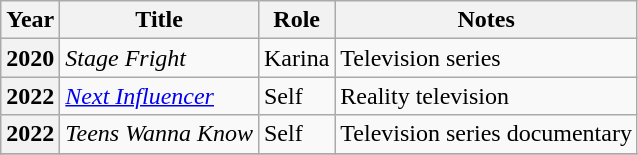<table class="wikitable plainrowheaders sortable">
<tr>
<th scope="col"class="unsortable">Year</th>
<th scope="col" class="unsortable">Title</th>
<th scope="col" class="unsortable">Role</th>
<th scope="col" class="unsortable">Notes</th>
</tr>
<tr>
<th scope="row">2020</th>
<td><em>Stage Fright</em></td>
<td>Karina</td>
<td>Television series</td>
</tr>
<tr>
<th scope="row">2022</th>
<td><em><a href='#'>Next Influencer</a></em></td>
<td>Self</td>
<td>Reality television</td>
</tr>
<tr>
<th scope="row">2022</th>
<td><em>Teens Wanna Know</em></td>
<td>Self</td>
<td>Television series documentary</td>
</tr>
<tr>
</tr>
</table>
